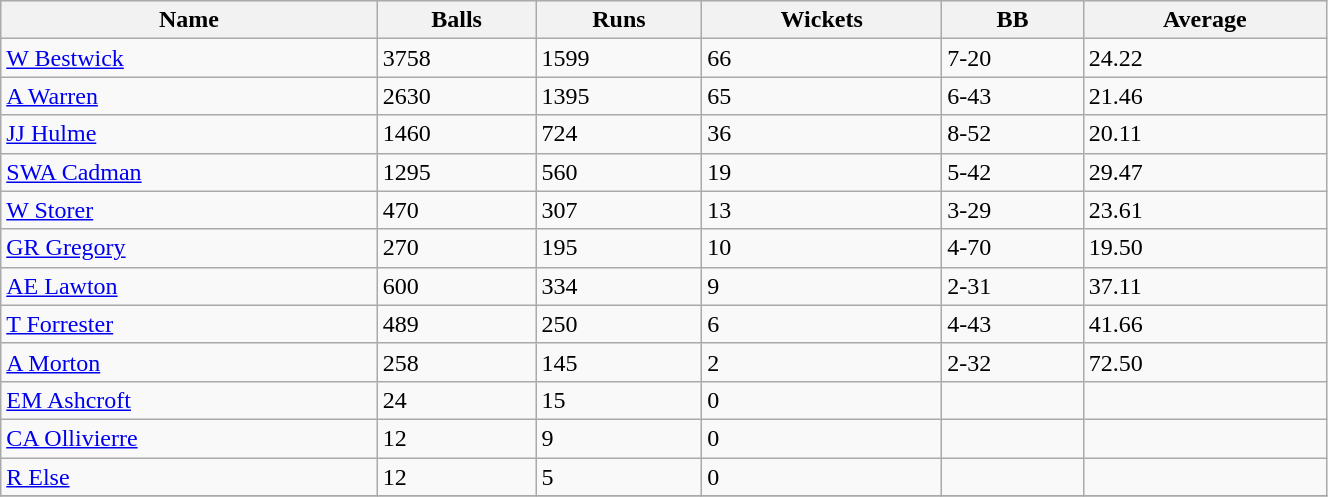<table class="wikitable sortable" width="70%">
<tr bgcolor="#efefef">
<th>Name</th>
<th>Balls</th>
<th>Runs</th>
<th>Wickets</th>
<th>BB</th>
<th>Average</th>
</tr>
<tr>
<td><a href='#'>W Bestwick</a></td>
<td>3758</td>
<td>1599</td>
<td>66</td>
<td>7-20</td>
<td>24.22</td>
</tr>
<tr>
<td><a href='#'>A Warren</a></td>
<td>2630</td>
<td>1395</td>
<td>65</td>
<td>6-43</td>
<td>21.46</td>
</tr>
<tr>
<td><a href='#'>JJ Hulme</a></td>
<td>1460</td>
<td>724</td>
<td>36</td>
<td>8-52</td>
<td>20.11</td>
</tr>
<tr>
<td><a href='#'>SWA Cadman</a></td>
<td>1295</td>
<td>560</td>
<td>19</td>
<td>5-42</td>
<td>29.47</td>
</tr>
<tr>
<td><a href='#'>W Storer</a></td>
<td>470</td>
<td>307</td>
<td>13</td>
<td>3-29</td>
<td>23.61</td>
</tr>
<tr>
<td><a href='#'>GR Gregory</a></td>
<td>270</td>
<td>195</td>
<td>10</td>
<td>4-70</td>
<td>19.50</td>
</tr>
<tr>
<td><a href='#'>AE Lawton</a></td>
<td>600</td>
<td>334</td>
<td>9</td>
<td>2-31</td>
<td>37.11</td>
</tr>
<tr>
<td><a href='#'>T Forrester</a></td>
<td>489</td>
<td>250</td>
<td>6</td>
<td>4-43</td>
<td>41.66</td>
</tr>
<tr>
<td><a href='#'>A Morton</a></td>
<td>258</td>
<td>145</td>
<td>2</td>
<td>2-32</td>
<td>72.50</td>
</tr>
<tr>
<td><a href='#'>EM Ashcroft</a></td>
<td>24</td>
<td>15</td>
<td>0</td>
<td></td>
<td></td>
</tr>
<tr>
<td><a href='#'>CA Ollivierre</a></td>
<td>12</td>
<td>9</td>
<td>0</td>
<td></td>
<td></td>
</tr>
<tr>
<td><a href='#'>R Else</a></td>
<td>12</td>
<td>5</td>
<td>0</td>
<td></td>
<td></td>
</tr>
<tr>
</tr>
</table>
